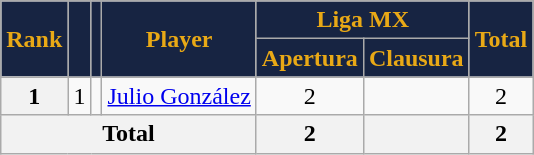<table class="wikitable" style="text-align:center">
<tr>
<th style=background-color:#172442;color:#E9A916 rowspan="2">Rank</th>
<th style=background-color:#172442;color:#E9A916 rowspan="2"></th>
<th style=background-color:#172442;color:#E9A916 rowspan="2"></th>
<th style=background-color:#172442;color:#E9A916 rowspan="2">Player</th>
<th style=background-color:#172442;color:#E9A916 colspan="2">Liga MX</th>
<th style=background-color:#172442;color:#E9A916 rowspan="2">Total</th>
</tr>
<tr>
<th style=background-color:#172442;color:#E9A916>Apertura</th>
<th style=background-color:#172442;color:#E9A916>Clausura</th>
</tr>
<tr>
<th>1</th>
<td>1</td>
<td></td>
<td align=left><a href='#'>Julio González</a></td>
<td>2</td>
<td></td>
<td>2</td>
</tr>
<tr>
<th colspan=4"><strong>Total</strong></th>
<th><strong>2</strong></th>
<th></th>
<th><strong>2</strong></th>
</tr>
</table>
